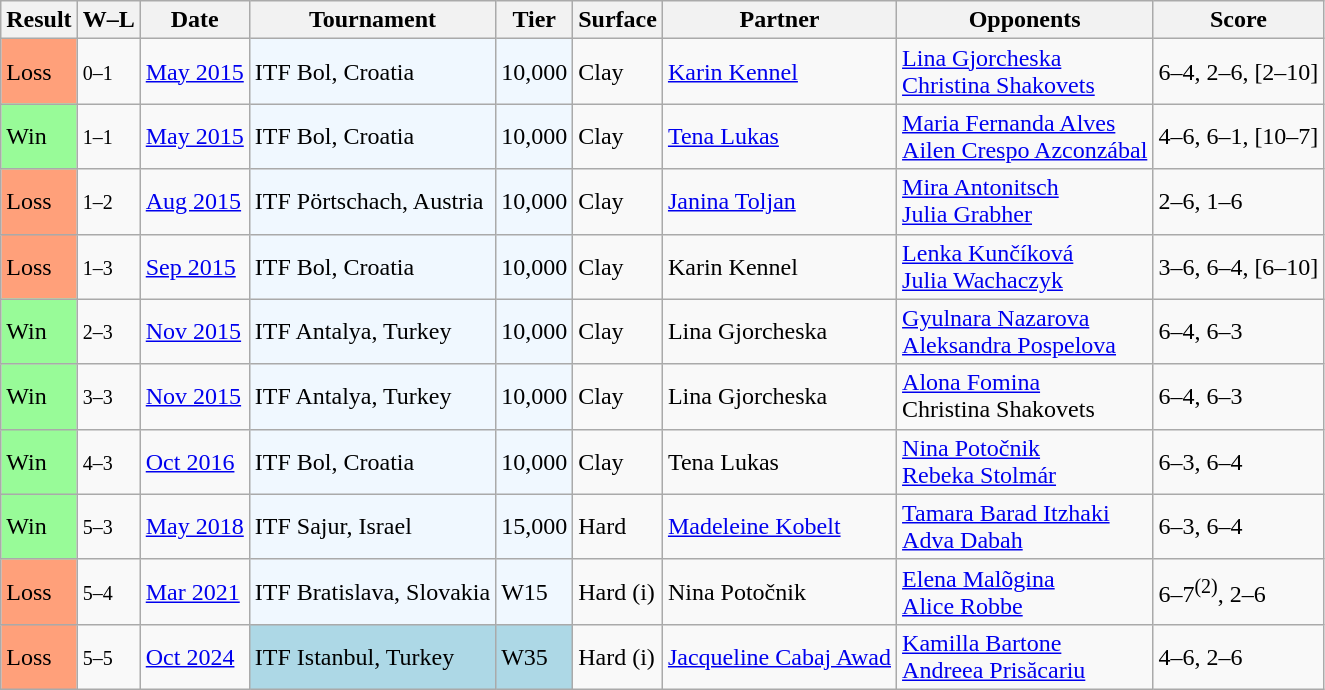<table class="sortable wikitable">
<tr>
<th>Result</th>
<th class="unsortable">W–L</th>
<th>Date</th>
<th>Tournament</th>
<th>Tier</th>
<th>Surface</th>
<th>Partner</th>
<th>Opponents</th>
<th class="unsortable">Score</th>
</tr>
<tr>
<td style="background:#ffa07a;">Loss</td>
<td><small>0–1</small></td>
<td><a href='#'>May 2015</a></td>
<td style="background:#f0f8ff;">ITF Bol, Croatia</td>
<td style="background:#f0f8ff;">10,000</td>
<td>Clay</td>
<td> <a href='#'>Karin Kennel</a></td>
<td> <a href='#'>Lina Gjorcheska</a> <br> <a href='#'>Christina Shakovets</a></td>
<td>6–4, 2–6, [2–10]</td>
</tr>
<tr>
<td style="background:#98fb98;">Win</td>
<td><small>1–1</small></td>
<td><a href='#'>May 2015</a></td>
<td style="background:#f0f8ff;">ITF Bol, Croatia</td>
<td style="background:#f0f8ff;">10,000</td>
<td>Clay</td>
<td> <a href='#'>Tena Lukas</a></td>
<td> <a href='#'>Maria Fernanda Alves</a> <br> <a href='#'>Ailen Crespo Azconzábal</a></td>
<td>4–6, 6–1, [10–7]</td>
</tr>
<tr>
<td style="background:#ffa07a;">Loss</td>
<td><small>1–2</small></td>
<td><a href='#'>Aug 2015</a></td>
<td style="background:#f0f8ff;">ITF Pörtschach, Austria</td>
<td style="background:#f0f8ff;">10,000</td>
<td>Clay</td>
<td> <a href='#'>Janina Toljan</a></td>
<td> <a href='#'>Mira Antonitsch</a> <br> <a href='#'>Julia Grabher</a></td>
<td>2–6, 1–6</td>
</tr>
<tr>
<td style="background:#ffa07a;">Loss</td>
<td><small>1–3</small></td>
<td><a href='#'>Sep 2015</a></td>
<td style="background:#f0f8ff;">ITF Bol, Croatia</td>
<td style="background:#f0f8ff;">10,000</td>
<td>Clay</td>
<td> Karin Kennel</td>
<td> <a href='#'>Lenka Kunčíková</a> <br> <a href='#'>Julia Wachaczyk</a></td>
<td>3–6, 6–4, [6–10]</td>
</tr>
<tr>
<td style="background:#98fb98;">Win</td>
<td><small>2–3</small></td>
<td><a href='#'>Nov 2015</a></td>
<td style="background:#f0f8ff;">ITF Antalya, Turkey</td>
<td style="background:#f0f8ff;">10,000</td>
<td>Clay</td>
<td> Lina Gjorcheska</td>
<td> <a href='#'>Gyulnara Nazarova</a> <br> <a href='#'>Aleksandra Pospelova</a></td>
<td>6–4, 6–3</td>
</tr>
<tr>
<td style="background:#98fb98;">Win</td>
<td><small>3–3</small></td>
<td><a href='#'>Nov 2015</a></td>
<td style="background:#f0f8ff;">ITF Antalya, Turkey</td>
<td style="background:#f0f8ff;">10,000</td>
<td>Clay</td>
<td> Lina Gjorcheska</td>
<td> <a href='#'>Alona Fomina</a> <br> Christina Shakovets</td>
<td>6–4, 6–3</td>
</tr>
<tr>
<td style="background:#98fb98;">Win</td>
<td><small>4–3</small></td>
<td><a href='#'>Oct 2016</a></td>
<td style="background:#f0f8ff;">ITF Bol, Croatia</td>
<td style="background:#f0f8ff;">10,000</td>
<td>Clay</td>
<td> Tena Lukas</td>
<td> <a href='#'>Nina Potočnik</a> <br> <a href='#'>Rebeka Stolmár</a></td>
<td>6–3, 6–4</td>
</tr>
<tr>
<td style="background:#98fb98;">Win</td>
<td><small>5–3</small></td>
<td><a href='#'>May 2018</a></td>
<td style="background:#f0f8ff;">ITF Sajur, Israel</td>
<td style="background:#f0f8ff;">15,000</td>
<td>Hard</td>
<td> <a href='#'>Madeleine Kobelt</a></td>
<td> <a href='#'>Tamara Barad Itzhaki</a> <br> <a href='#'>Adva Dabah</a></td>
<td>6–3, 6–4</td>
</tr>
<tr>
<td style="background:#ffa07a;">Loss</td>
<td><small>5–4</small></td>
<td><a href='#'>Mar 2021</a></td>
<td style="background:#f0f8ff;">ITF Bratislava, Slovakia</td>
<td style="background:#f0f8ff;">W15</td>
<td>Hard (i)</td>
<td> Nina Potočnik</td>
<td> <a href='#'>Elena Malõgina</a> <br> <a href='#'>Alice Robbe</a></td>
<td>6–7<sup>(2)</sup>, 2–6</td>
</tr>
<tr>
<td style="background:#ffa07a;">Loss</td>
<td><small>5–5</small></td>
<td><a href='#'>Oct 2024</a></td>
<td style="background:lightblue;">ITF Istanbul, Turkey</td>
<td style="background:lightblue;">W35</td>
<td>Hard (i)</td>
<td> <a href='#'>Jacqueline Cabaj Awad</a></td>
<td> <a href='#'>Kamilla Bartone</a> <br> <a href='#'>Andreea Prisăcariu</a></td>
<td>4–6, 2–6</td>
</tr>
</table>
